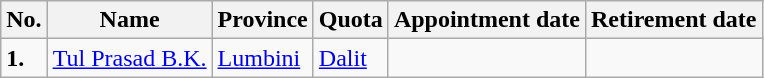<table class="wikitable">
<tr>
<th>No.</th>
<th>Name</th>
<th>Province</th>
<th>Quota</th>
<th>Appointment date</th>
<th>Retirement date</th>
</tr>
<tr>
<td><strong>1.</strong></td>
<td><a href='#'>Tul Prasad B.K.</a></td>
<td><a href='#'>Lumbini</a></td>
<td><a href='#'>Dalit</a></td>
<td></td>
<td></td>
</tr>
</table>
